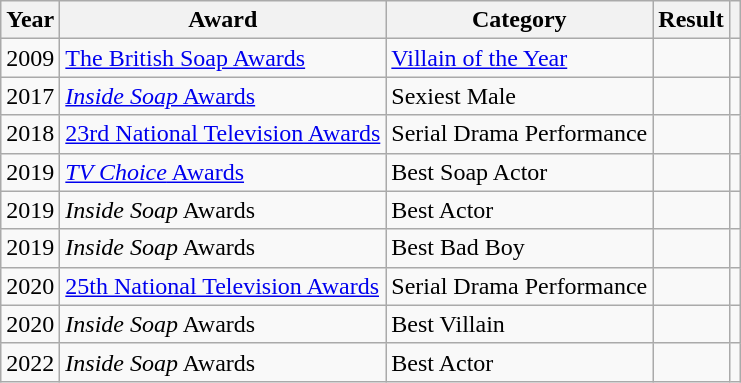<table class="wikitable">
<tr>
<th>Year</th>
<th>Award</th>
<th>Category</th>
<th>Result</th>
<th></th>
</tr>
<tr>
<td>2009</td>
<td><a href='#'>The British Soap Awards</a></td>
<td><a href='#'>Villain of the Year</a></td>
<td></td>
<td align="center"></td>
</tr>
<tr>
<td>2017</td>
<td><a href='#'><em>Inside Soap</em> Awards</a></td>
<td>Sexiest Male</td>
<td></td>
<td align="center"></td>
</tr>
<tr>
<td>2018</td>
<td><a href='#'>23rd National Television Awards</a></td>
<td>Serial Drama Performance</td>
<td></td>
<td align="center"></td>
</tr>
<tr>
<td>2019</td>
<td><a href='#'><em>TV Choice</em> Awards</a></td>
<td>Best Soap Actor</td>
<td></td>
<td align="center"></td>
</tr>
<tr>
<td>2019</td>
<td><em>Inside Soap</em> Awards</td>
<td>Best Actor</td>
<td></td>
<td align="center"></td>
</tr>
<tr>
<td>2019</td>
<td><em>Inside Soap</em> Awards</td>
<td>Best Bad Boy</td>
<td></td>
<td align="center"></td>
</tr>
<tr>
<td>2020</td>
<td><a href='#'>25th National Television Awards</a></td>
<td>Serial Drama Performance</td>
<td></td>
<td align="center"></td>
</tr>
<tr>
<td>2020</td>
<td><em>Inside Soap</em> Awards</td>
<td>Best Villain</td>
<td></td>
<td align="center"></td>
</tr>
<tr>
<td>2022</td>
<td><em>Inside Soap</em> Awards</td>
<td>Best Actor</td>
<td></td>
<td align="center"></td>
</tr>
</table>
